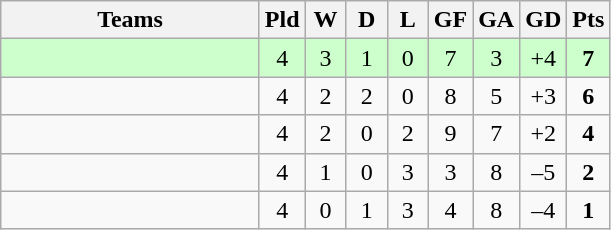<table class="wikitable" style="text-align: center;">
<tr>
<th width=165>Teams</th>
<th width=20>Pld</th>
<th width=20>W</th>
<th width=20>D</th>
<th width=20>L</th>
<th width=20>GF</th>
<th width=20>GA</th>
<th width=20>GD</th>
<th width=20>Pts</th>
</tr>
<tr align=center style="background:#ccffcc;">
<td style="text-align:left;"></td>
<td>4</td>
<td>3</td>
<td>1</td>
<td>0</td>
<td>7</td>
<td>3</td>
<td>+4</td>
<td><strong>7</strong></td>
</tr>
<tr>
<td style="text-align:left;"></td>
<td>4</td>
<td>2</td>
<td>2</td>
<td>0</td>
<td>8</td>
<td>5</td>
<td>+3</td>
<td><strong>6</strong></td>
</tr>
<tr align=center>
<td style="text-align:left;"></td>
<td>4</td>
<td>2</td>
<td>0</td>
<td>2</td>
<td>9</td>
<td>7</td>
<td>+2</td>
<td><strong>4</strong></td>
</tr>
<tr align=center>
<td style="text-align:left;"></td>
<td>4</td>
<td>1</td>
<td>0</td>
<td>3</td>
<td>3</td>
<td>8</td>
<td>–5</td>
<td><strong>2</strong></td>
</tr>
<tr align=center>
<td style="text-align:left;"></td>
<td>4</td>
<td>0</td>
<td>1</td>
<td>3</td>
<td>4</td>
<td>8</td>
<td>–4</td>
<td><strong>1</strong></td>
</tr>
</table>
